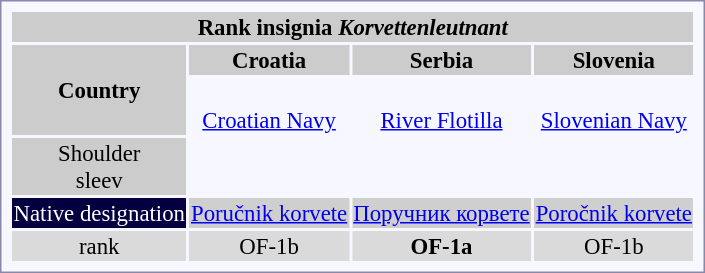<table style="border:1px solid #8888aa; background-color:#f7f8ff; padding:5px; font-size:95%; margin: 0px 12px 12px 0px;">
<tr>
<th bgcolor="#CCCCCC" colspan=5>Rank insignia <em>Korvettenleutnant</em></th>
</tr>
<tr bgcolor="#CCCCCC">
<th rowspan=2>Country</th>
<th colspan=2><strong>Croatia</strong></th>
<th><strong>Serbia</strong></th>
<th colspan=1><strong>Slovenia</strong></th>
</tr>
<tr align="center">
<td colspan=2><br><a href='#'>Croatian Navy</a></td>
<td><br><a href='#'>River Flotilla</a></td>
<td><br><a href='#'>Slovenian Navy</a></td>
</tr>
<tr align="center">
<td style ="background:#CCCCCC;">Shoulder<br>sleev</td>
<td></td>
<td></td>
<td></td>
<td></td>
</tr>
<tr align="center">
<td style="background:#040040; color:white">Native designation</td>
<td style="background:#cfcfcf;" colspan=2><a href='#'>Poručnik korvete</a></td>
<td style="background:#cfcfcf;"><a href='#'>Поручник корвете</a></td>
<td style="background:#cfcfcf;"><a href='#'>Poročnik korvete</a></td>
</tr>
<tr bgcolor="#dadada" align="center">
<td> rank</td>
<td colspan=2>OF-1b</td>
<th>OF-1a</th>
<td>OF-1b</td>
</tr>
</table>
